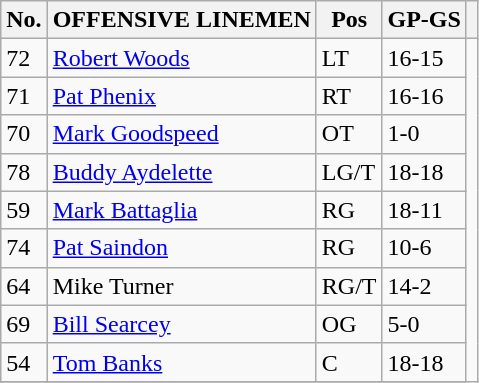<table class="wikitable" style="white-space:nowrap;">
<tr>
<th>No.</th>
<th>OFFENSIVE LINEMEN</th>
<th>Pos</th>
<th>GP-GS</th>
<th></th>
</tr>
<tr>
<td>72</td>
<td><a href='#'>Robert Woods</a></td>
<td>LT</td>
<td>16-15</td>
</tr>
<tr>
<td>71</td>
<td><a href='#'>Pat Phenix</a></td>
<td>RT</td>
<td>16-16</td>
</tr>
<tr>
<td>70</td>
<td><a href='#'>Mark Goodspeed</a></td>
<td>OT</td>
<td>1-0</td>
</tr>
<tr>
<td>78</td>
<td><a href='#'>Buddy Aydelette</a></td>
<td>LG/T</td>
<td>18-18</td>
</tr>
<tr>
<td>59</td>
<td><a href='#'>Mark Battaglia</a></td>
<td>RG</td>
<td>18-11</td>
</tr>
<tr>
<td>74</td>
<td><a href='#'>Pat Saindon</a></td>
<td>RG</td>
<td>10-6</td>
</tr>
<tr>
<td>64</td>
<td>Mike Turner</td>
<td>RG/T</td>
<td>14-2</td>
</tr>
<tr>
<td>69</td>
<td><a href='#'>Bill Searcey</a></td>
<td>OG</td>
<td>5-0</td>
</tr>
<tr>
<td>54</td>
<td><a href='#'>Tom Banks</a></td>
<td>C</td>
<td>18-18</td>
</tr>
<tr>
</tr>
</table>
